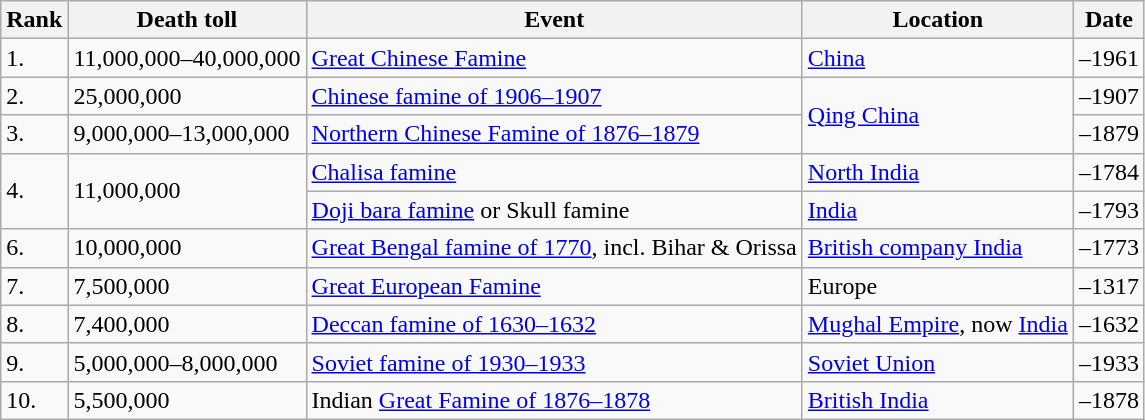<table class="sortable wikitable" style="font-size:100%">
<tr>
<th>Rank</th>
<th>Death toll</th>
<th>Event</th>
<th>Location</th>
<th>Date</th>
</tr>
<tr>
<td>1.</td>
<td>11,000,000–40,000,000</td>
<td><a href='#'>Great Chinese Famine</a></td>
<td><a href='#'>China</a></td>
<td>–1961</td>
</tr>
<tr>
<td>2.</td>
<td>25,000,000</td>
<td><a href='#'>Chinese famine of 1906–1907</a></td>
<td rowspan="2"><a href='#'>Qing China</a></td>
<td>–1907</td>
</tr>
<tr>
<td>3.</td>
<td>9,000,000–13,000,000</td>
<td><a href='#'>Northern Chinese Famine of 1876–1879</a></td>
<td>–1879</td>
</tr>
<tr>
<td rowspan="2">4.</td>
<td rowspan="2">11,000,000</td>
<td><a href='#'>Chalisa famine</a></td>
<td><a href='#'>North India</a></td>
<td>–1784</td>
</tr>
<tr>
<td><a href='#'>Doji bara famine</a> or Skull famine</td>
<td><a href='#'>India</a></td>
<td>–1793</td>
</tr>
<tr>
<td>6.</td>
<td>10,000,000</td>
<td><a href='#'>Great Bengal famine of 1770</a>, incl. Bihar & Orissa</td>
<td><a href='#'>British company India</a></td>
<td>–1773</td>
</tr>
<tr>
<td>7.</td>
<td>7,500,000</td>
<td><a href='#'>Great European Famine</a></td>
<td>Europe</td>
<td>–1317</td>
</tr>
<tr>
<td>8.</td>
<td>7,400,000</td>
<td><a href='#'>Deccan famine of 1630–1632</a></td>
<td><a href='#'>Mughal Empire</a>, now <a href='#'>India</a></td>
<td>–1632</td>
</tr>
<tr>
<td>9.</td>
<td>5,000,000–8,000,000</td>
<td><a href='#'>Soviet famine of 1930–1933</a></td>
<td><a href='#'>Soviet Union</a></td>
<td>–1933</td>
</tr>
<tr>
<td>10.</td>
<td>5,500,000</td>
<td>Indian <a href='#'>Great Famine of 1876–1878</a></td>
<td><a href='#'>British India</a></td>
<td>–1878</td>
</tr>
</table>
